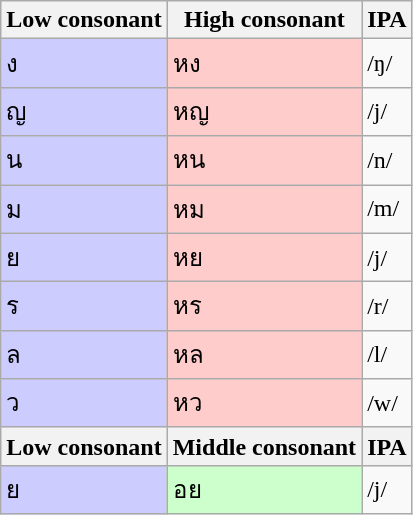<table class="wikitable">
<tr valign="top">
<th>Low consonant</th>
<th>High consonant</th>
<th>IPA</th>
</tr>
<tr>
<td style="background: #ccf">ง</td>
<td style="background: #fcc">หง</td>
<td>/ŋ/</td>
</tr>
<tr>
<td style="background: #ccf">ญ</td>
<td style="background: #fcc">หญ</td>
<td>/j/</td>
</tr>
<tr>
<td style="background: #ccf">น</td>
<td style="background: #fcc">หน</td>
<td>/n/</td>
</tr>
<tr>
<td style="background: #ccf">ม</td>
<td style="background: #fcc">หม</td>
<td>/m/</td>
</tr>
<tr>
<td style="background: #ccf">ย</td>
<td style="background: #fcc">หย</td>
<td>/j/</td>
</tr>
<tr>
<td style="background: #ccf">ร</td>
<td style="background: #fcc">หร</td>
<td>/r/</td>
</tr>
<tr>
<td style="background: #ccf">ล</td>
<td style="background: #fcc">หล</td>
<td>/l/</td>
</tr>
<tr>
<td style="background: #ccf">ว</td>
<td style="background: #fcc">หว</td>
<td>/w/</td>
</tr>
<tr>
<th>Low consonant</th>
<th>Middle consonant</th>
<th>IPA</th>
</tr>
<tr>
<td style="background: #ccf">ย</td>
<td style="background: #cfc">อย</td>
<td>/j/</td>
</tr>
</table>
